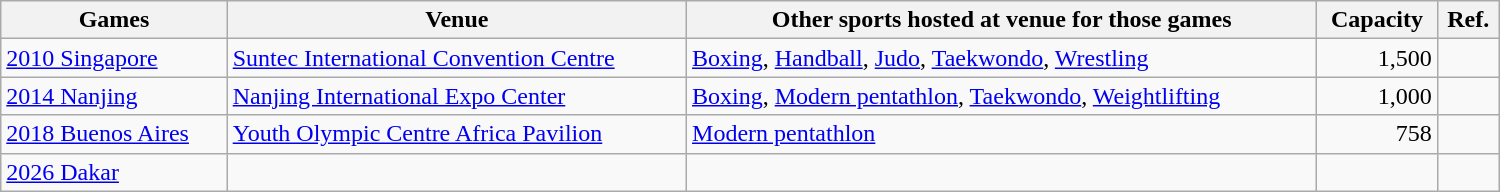<table class="wikitable sortable" width="1000px">
<tr>
<th>Games</th>
<th>Venue</th>
<th>Other sports hosted at venue for those games</th>
<th>Capacity</th>
<th>Ref.</th>
</tr>
<tr>
<td><a href='#'>2010 Singapore</a></td>
<td><a href='#'>Suntec International Convention Centre</a></td>
<td><a href='#'>Boxing</a>, <a href='#'>Handball</a>, <a href='#'>Judo</a>, <a href='#'>Taekwondo</a>, <a href='#'>Wrestling</a></td>
<td align="right">1,500</td>
<td align="center"></td>
</tr>
<tr>
<td><a href='#'>2014 Nanjing</a></td>
<td><a href='#'>Nanjing International Expo Center</a></td>
<td><a href='#'>Boxing</a>, <a href='#'>Modern pentathlon</a>, <a href='#'>Taekwondo</a>, <a href='#'>Weightlifting</a></td>
<td align="right">1,000</td>
<td align="center"></td>
</tr>
<tr>
<td><a href='#'>2018 Buenos Aires</a></td>
<td><a href='#'>Youth Olympic Centre Africa Pavilion</a></td>
<td><a href='#'>Modern pentathlon</a></td>
<td align="right">758</td>
<td align="center"></td>
</tr>
<tr>
<td><a href='#'>2026 Dakar</a></td>
<td></td>
<td></td>
<td align="right"></td>
<td align=center></td>
</tr>
</table>
